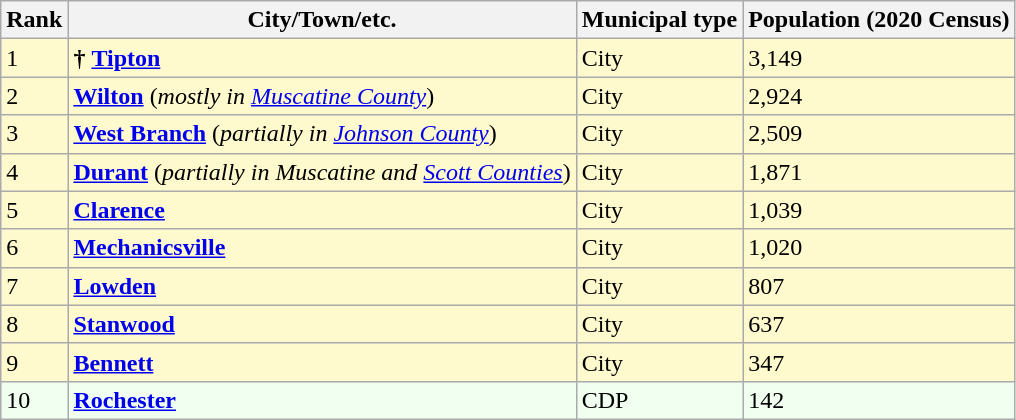<table class="wikitable sortable">
<tr>
<th>Rank</th>
<th>City/Town/etc.</th>
<th>Municipal type</th>
<th>Population (2020 Census)</th>
</tr>
<tr style="background-color:#FFFACD;">
<td>1</td>
<td><strong>†</strong> <strong><a href='#'>Tipton</a></strong></td>
<td>City</td>
<td>3,149</td>
</tr>
<tr style="background-color:#FFFACD;">
<td>2</td>
<td><strong><a href='#'>Wilton</a></strong> (<em>mostly in <a href='#'>Muscatine County</a></em>)</td>
<td>City</td>
<td>2,924</td>
</tr>
<tr style="background-color:#FFFACD;">
<td>3</td>
<td><strong><a href='#'>West Branch</a></strong> (<em>partially in <a href='#'>Johnson County</a></em>)</td>
<td>City</td>
<td>2,509</td>
</tr>
<tr style="background-color:#FFFACD;">
<td>4</td>
<td><strong><a href='#'>Durant</a></strong> (<em>partially in Muscatine and <a href='#'>Scott Counties</a></em>)</td>
<td>City</td>
<td>1,871</td>
</tr>
<tr style="background-color:#FFFACD;">
<td>5</td>
<td><strong><a href='#'>Clarence</a></strong></td>
<td>City</td>
<td>1,039</td>
</tr>
<tr style="background-color:#FFFACD;">
<td>6</td>
<td><strong><a href='#'>Mechanicsville</a></strong></td>
<td>City</td>
<td>1,020</td>
</tr>
<tr style="background-color:#FFFACD;">
<td>7</td>
<td><strong><a href='#'>Lowden</a></strong></td>
<td>City</td>
<td>807</td>
</tr>
<tr style="background-color:#FFFACD;">
<td>8</td>
<td><strong><a href='#'>Stanwood</a></strong></td>
<td>City</td>
<td>637</td>
</tr>
<tr style="background-color:#FFFACD;">
<td>9</td>
<td><strong><a href='#'>Bennett</a></strong></td>
<td>City</td>
<td>347</td>
</tr>
<tr style="background-color:#F0FFF0;">
<td>10</td>
<td><strong><a href='#'>Rochester</a></strong></td>
<td>CDP</td>
<td>142</td>
</tr>
</table>
